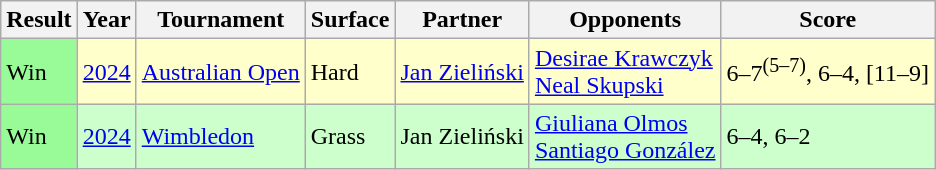<table class="sortable wikitable">
<tr>
<th>Result</th>
<th>Year</th>
<th>Tournament</th>
<th>Surface</th>
<th>Partner</th>
<th>Opponents</th>
<th class="unsortable">Score</th>
</tr>
<tr style="background:#FFFFCC;">
<td bgcolor=98fb98>Win</td>
<td><a href='#'>2024</a></td>
<td><a href='#'>Australian Open</a></td>
<td>Hard</td>
<td> <a href='#'>Jan Zieliński</a></td>
<td> <a href='#'>Desirae Krawczyk</a><br> <a href='#'>Neal Skupski</a></td>
<td>6–7<sup>(5–7)</sup>, 6–4, [11–9]</td>
</tr>
<tr style="background:#CCFFCC;">
<td bgcolor=98fb98>Win</td>
<td><a href='#'>2024</a></td>
<td><a href='#'>Wimbledon</a></td>
<td>Grass</td>
<td> Jan Zieliński</td>
<td> <a href='#'>Giuliana Olmos</a> <br>  <a href='#'>Santiago González</a></td>
<td>6–4, 6–2</td>
</tr>
</table>
